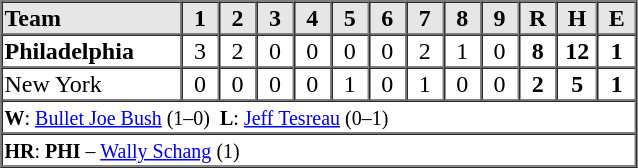<table border=1 cellspacing=0 width=425 style="margin-left:3em;">
<tr style="text-align:center; background-color:#e6e6e6;">
<th align=left width=125>Team</th>
<th width=25>1</th>
<th width=25>2</th>
<th width=25>3</th>
<th width=25>4</th>
<th width=25>5</th>
<th width=25>6</th>
<th width=25>7</th>
<th width=25>8</th>
<th width=25>9</th>
<th width=25>R</th>
<th width=25>H</th>
<th width=25>E</th>
</tr>
<tr style="text-align:center;">
<td align=left><strong>Philadelphia</strong></td>
<td>3</td>
<td>2</td>
<td>0</td>
<td>0</td>
<td>0</td>
<td>0</td>
<td>2</td>
<td>1</td>
<td>0</td>
<td><strong>8</strong></td>
<td><strong>12</strong></td>
<td><strong>1</strong></td>
</tr>
<tr style="text-align:center;">
<td align=left>New York</td>
<td>0</td>
<td>0</td>
<td>0</td>
<td>0</td>
<td>1</td>
<td>0</td>
<td>1</td>
<td>0</td>
<td>0</td>
<td><strong>2</strong></td>
<td><strong>5</strong></td>
<td><strong>1</strong></td>
</tr>
<tr style="text-align:left;">
<td colspan=13><small><strong>W</strong>: <a href='#'>Bullet Joe Bush</a> (1–0)  <strong>L</strong>: <a href='#'>Jeff Tesreau</a> (0–1)</small></td>
</tr>
<tr style="text-align:left;">
<td colspan=13><small><strong>HR</strong>: <strong>PHI</strong> – <a href='#'>Wally Schang</a> (1)</small></td>
</tr>
</table>
